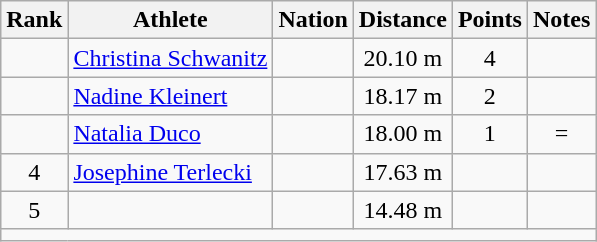<table class="wikitable mw-datatable sortable" style="text-align:center;">
<tr>
<th scope="col" style="width: 10px;">Rank</th>
<th scope="col">Athlete</th>
<th scope="col">Nation</th>
<th scope="col">Distance</th>
<th scope="col">Points</th>
<th scope="col">Notes</th>
</tr>
<tr>
<td></td>
<td align="left"><a href='#'>Christina Schwanitz</a></td>
<td align="left"></td>
<td>20.10 m</td>
<td>4</td>
<td></td>
</tr>
<tr>
<td></td>
<td align="left"><a href='#'>Nadine Kleinert</a></td>
<td align="left"></td>
<td>18.17 m</td>
<td>2</td>
<td></td>
</tr>
<tr>
<td></td>
<td align="left"><a href='#'>Natalia Duco</a></td>
<td align="left"></td>
<td>18.00 m</td>
<td>1</td>
<td>=</td>
</tr>
<tr>
<td>4</td>
<td align="left"><a href='#'>Josephine Terlecki</a></td>
<td align="left"></td>
<td>17.63 m</td>
<td></td>
<td></td>
</tr>
<tr>
<td>5</td>
<td align="left"></td>
<td align="left"></td>
<td>14.48 m</td>
<td></td>
<td></td>
</tr>
<tr class="sortbottom">
<td colspan="6"></td>
</tr>
</table>
